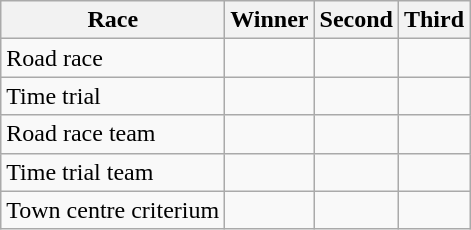<table class="wikitable">
<tr>
<th>Race</th>
<th>Winner</th>
<th>Second</th>
<th>Third</th>
</tr>
<tr>
<td>Road race</td>
<td></td>
<td></td>
<td></td>
</tr>
<tr>
<td>Time trial</td>
<td></td>
<td></td>
<td></td>
</tr>
<tr>
<td>Road race team</td>
<td></td>
<td></td>
<td></td>
</tr>
<tr>
<td>Time trial team</td>
<td></td>
<td></td>
<td></td>
</tr>
<tr>
<td>Town centre criterium</td>
<td></td>
<td></td>
<td></td>
</tr>
</table>
